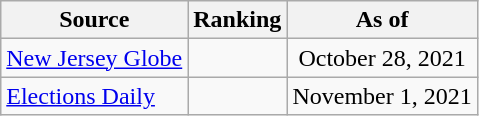<table class="wikitable" style="text-align:center">
<tr>
<th>Source</th>
<th>Ranking</th>
<th>As of</th>
</tr>
<tr>
<td align=left><a href='#'>New Jersey Globe</a></td>
<td></td>
<td>October 28, 2021</td>
</tr>
<tr>
<td align=left><a href='#'>Elections Daily</a></td>
<td></td>
<td>November 1, 2021</td>
</tr>
</table>
